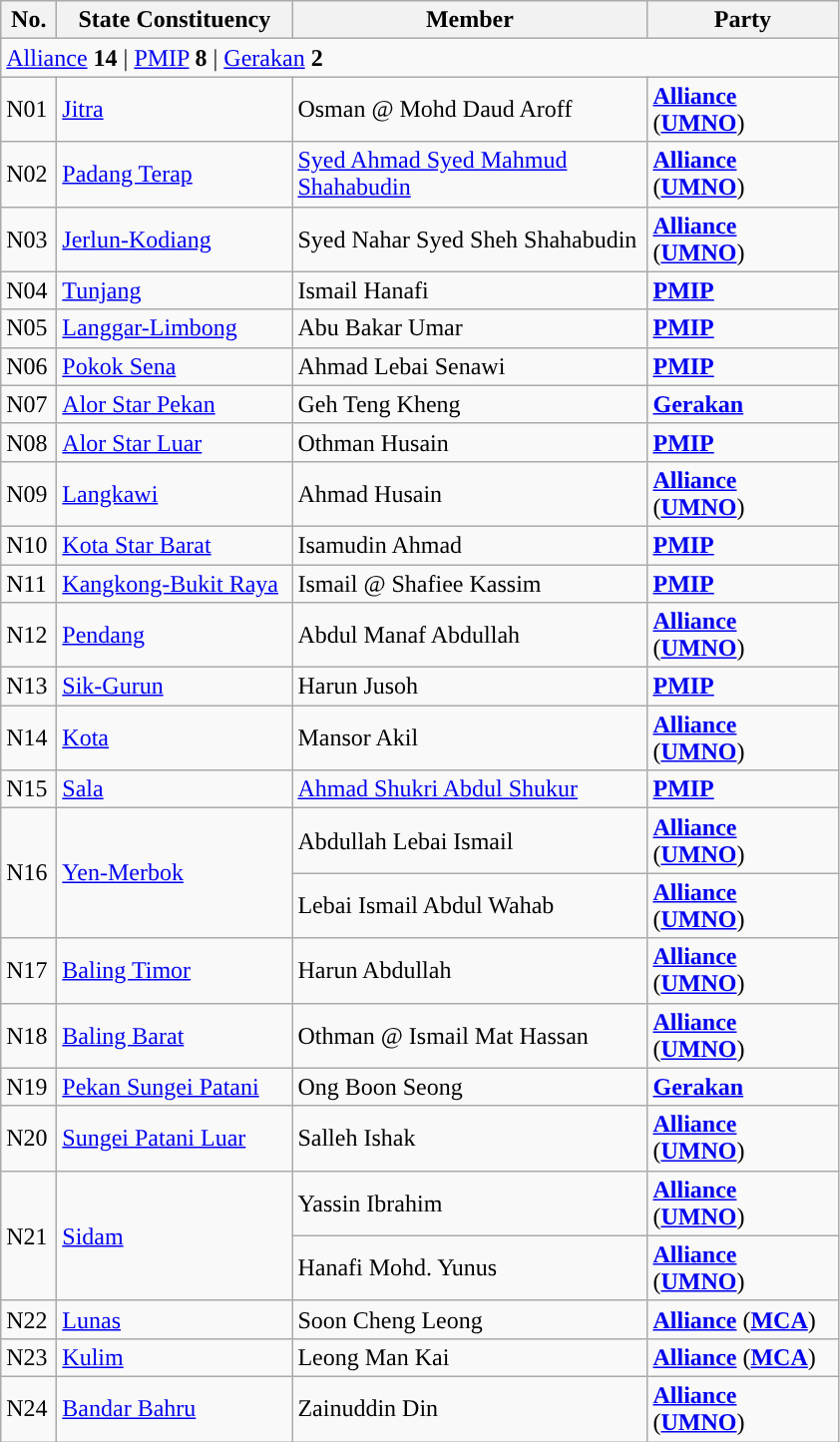<table class="wikitable sortable">
<tr>
<th style="width:30px;">No.</th>
<th style="width:150px;">State Constituency</th>
<th style="width:230px;">Member</th>
<th style="width:120px;">Party</th>
</tr>
<tr>
<td colspan="4"><a href='#'>Alliance</a> <strong>14</strong> | <a href='#'>PMIP</a> <strong>8</strong> | <a href='#'>Gerakan</a> <strong>2</strong></td>
</tr>
<tr>
<td>N01</td>
<td><a href='#'>Jitra</a></td>
<td>Osman @ Mohd Daud Aroff</td>
<td><strong><a href='#'>Alliance</a></strong> (<strong><a href='#'>UMNO</a></strong>)</td>
</tr>
<tr>
<td>N02</td>
<td><a href='#'>Padang Terap</a></td>
<td><a href='#'>Syed Ahmad Syed Mahmud Shahabudin</a></td>
<td><strong><a href='#'>Alliance</a></strong> (<strong><a href='#'>UMNO</a></strong>)</td>
</tr>
<tr>
<td>N03</td>
<td><a href='#'>Jerlun-Kodiang</a></td>
<td>Syed Nahar Syed Sheh Shahabudin</td>
<td><strong><a href='#'>Alliance</a></strong> (<strong><a href='#'>UMNO</a></strong>)</td>
</tr>
<tr>
<td>N04</td>
<td><a href='#'>Tunjang</a></td>
<td>Ismail Hanafi</td>
<td><strong><a href='#'>PMIP</a></strong></td>
</tr>
<tr>
<td>N05</td>
<td><a href='#'>Langgar-Limbong</a></td>
<td>Abu Bakar Umar</td>
<td><strong><a href='#'>PMIP</a></strong></td>
</tr>
<tr>
<td>N06</td>
<td><a href='#'>Pokok Sena</a></td>
<td>Ahmad Lebai Senawi</td>
<td><strong><a href='#'>PMIP</a></strong></td>
</tr>
<tr>
<td>N07</td>
<td><a href='#'>Alor Star Pekan</a></td>
<td>Geh Teng Kheng</td>
<td><strong><a href='#'>Gerakan</a></strong></td>
</tr>
<tr>
<td>N08</td>
<td><a href='#'>Alor Star Luar</a></td>
<td>Othman Husain</td>
<td><strong><a href='#'>PMIP</a></strong></td>
</tr>
<tr>
<td>N09</td>
<td><a href='#'>Langkawi</a></td>
<td>Ahmad Husain</td>
<td><strong><a href='#'>Alliance</a></strong> (<strong><a href='#'>UMNO</a></strong>)</td>
</tr>
<tr>
<td>N10</td>
<td><a href='#'>Kota Star Barat</a></td>
<td>Isamudin Ahmad</td>
<td><strong><a href='#'>PMIP</a></strong></td>
</tr>
<tr>
<td>N11</td>
<td><a href='#'>Kangkong-Bukit Raya</a></td>
<td>Ismail @ Shafiee Kassim</td>
<td><strong><a href='#'>PMIP</a></strong></td>
</tr>
<tr>
<td>N12</td>
<td><a href='#'>Pendang</a></td>
<td>Abdul Manaf Abdullah</td>
<td><strong><a href='#'>Alliance</a></strong> (<strong><a href='#'>UMNO</a></strong>)</td>
</tr>
<tr>
<td>N13</td>
<td><a href='#'>Sik-Gurun</a></td>
<td>Harun Jusoh</td>
<td><strong><a href='#'>PMIP</a></strong></td>
</tr>
<tr>
<td>N14</td>
<td><a href='#'>Kota</a></td>
<td>Mansor Akil</td>
<td><strong><a href='#'>Alliance</a></strong> (<strong><a href='#'>UMNO</a></strong>)</td>
</tr>
<tr>
<td>N15</td>
<td><a href='#'>Sala</a></td>
<td><a href='#'>Ahmad Shukri Abdul Shukur</a></td>
<td><strong><a href='#'>PMIP</a></strong></td>
</tr>
<tr>
<td rowspan=2>N16</td>
<td rowspan=2><a href='#'>Yen-Merbok</a></td>
<td>Abdullah Lebai Ismail </td>
<td><strong><a href='#'>Alliance</a></strong> (<strong><a href='#'>UMNO</a></strong>)</td>
</tr>
<tr>
<td>Lebai Ismail Abdul Wahab </td>
<td><strong><a href='#'>Alliance</a></strong> (<strong><a href='#'>UMNO</a></strong>)</td>
</tr>
<tr>
<td>N17</td>
<td><a href='#'>Baling Timor</a></td>
<td>Harun Abdullah</td>
<td><strong><a href='#'>Alliance</a></strong> (<strong><a href='#'>UMNO</a></strong>)</td>
</tr>
<tr>
<td>N18</td>
<td><a href='#'>Baling Barat</a></td>
<td>Othman @ Ismail Mat Hassan</td>
<td><strong><a href='#'>Alliance</a></strong> (<strong><a href='#'>UMNO</a></strong>)</td>
</tr>
<tr>
<td>N19</td>
<td><a href='#'>Pekan Sungei Patani</a></td>
<td>Ong Boon Seong</td>
<td><strong><a href='#'>Gerakan</a></strong></td>
</tr>
<tr>
<td>N20</td>
<td><a href='#'>Sungei Patani Luar</a></td>
<td>Salleh Ishak</td>
<td><strong><a href='#'>Alliance</a></strong> (<strong><a href='#'>UMNO</a></strong>)</td>
</tr>
<tr>
<td rowspan=2>N21</td>
<td rowspan=2><a href='#'>Sidam</a></td>
<td>Yassin Ibrahim </td>
<td><strong><a href='#'>Alliance</a></strong> (<strong><a href='#'>UMNO</a></strong>)</td>
</tr>
<tr>
<td>Hanafi Mohd. Yunus </td>
<td><strong><a href='#'>Alliance</a></strong> (<strong><a href='#'>UMNO</a></strong>)</td>
</tr>
<tr>
<td>N22</td>
<td><a href='#'>Lunas</a></td>
<td>Soon Cheng Leong</td>
<td><strong><a href='#'>Alliance</a></strong> (<strong><a href='#'>MCA</a></strong>)</td>
</tr>
<tr>
<td>N23</td>
<td><a href='#'>Kulim</a></td>
<td>Leong Man Kai</td>
<td><strong><a href='#'>Alliance</a></strong> (<strong><a href='#'>MCA</a></strong>)</td>
</tr>
<tr>
<td>N24</td>
<td><a href='#'>Bandar Bahru</a></td>
<td>Zainuddin Din</td>
<td><strong><a href='#'>Alliance</a></strong> (<strong><a href='#'>UMNO</a></strong>)</td>
</tr>
</table>
